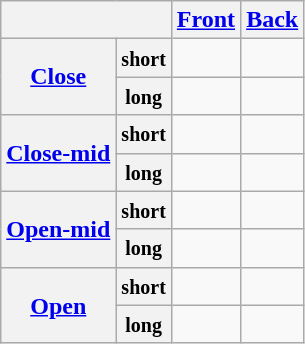<table class=wikitable style=text-align:center>
<tr>
<th colspan=2></th>
<th><a href='#'>Front</a></th>
<th><a href='#'>Back</a></th>
</tr>
<tr>
<th rowspan=2><a href='#'>Close</a></th>
<th><small>short</small></th>
<td></td>
<td></td>
</tr>
<tr>
<th><small>long</small></th>
<td></td>
<td></td>
</tr>
<tr>
<th rowspan=2><a href='#'>Close-mid</a></th>
<th><small>short</small></th>
<td></td>
<td></td>
</tr>
<tr>
<th><small>long</small></th>
<td></td>
<td></td>
</tr>
<tr>
<th rowspan=2><a href='#'>Open-mid</a></th>
<th><small>short</small></th>
<td></td>
<td></td>
</tr>
<tr>
<th><small>long</small></th>
<td></td>
<td></td>
</tr>
<tr>
<th rowspan=2><a href='#'>Open</a></th>
<th><small>short</small></th>
<td></td>
<td></td>
</tr>
<tr>
<th><small>long</small></th>
<td></td>
<td></td>
</tr>
</table>
